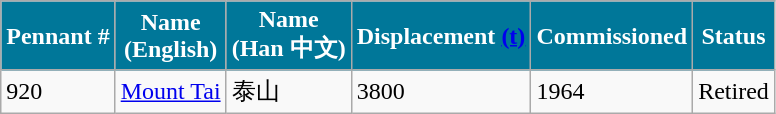<table class="wikitable">
<tr>
<th style="background:#079;color:#fff;">Pennant #</th>
<th style="background:#079;color:#fff;">Name<br>(English)</th>
<th style="background:#079;color:#fff;">Name<br>(Han 中文)</th>
<th style="background:#079;color:#fff;">Displacement <a href='#'>(t)</a></th>
<th style="background:#079;color:#fff;">Commissioned</th>
<th style="background:#079;color:#fff;">Status</th>
</tr>
<tr>
<td>920</td>
<td><a href='#'>Mount Tai</a></td>
<td>泰山</td>
<td>3800</td>
<td>1964</td>
<td>Retired</td>
</tr>
</table>
